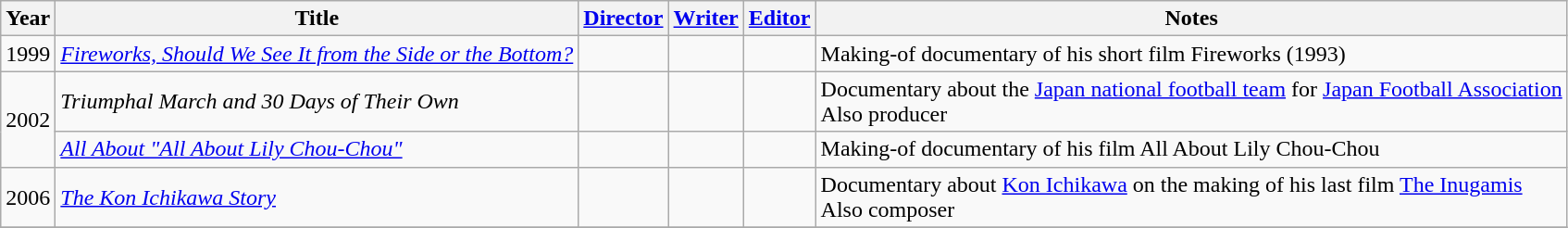<table class="wikitable sortable">
<tr>
<th>Year</th>
<th>Title</th>
<th><a href='#'>Director</a></th>
<th><a href='#'>Writer</a></th>
<th><a href='#'>Editor</a></th>
<th>Notes</th>
</tr>
<tr>
<td>1999</td>
<td><em><a href='#'>Fireworks, Should We See It from the Side or the Bottom?</a></em></td>
<td></td>
<td></td>
<td></td>
<td>Making-of documentary of his short film Fireworks (1993)</td>
</tr>
<tr>
<td rowspan=2>2002</td>
<td><em>Triumphal March and 30 Days of Their Own</em></td>
<td></td>
<td></td>
<td></td>
<td>Documentary about the <a href='#'>Japan national football team</a> for <a href='#'>Japan Football Association</a><br>Also producer</td>
</tr>
<tr>
<td><em><a href='#'>All About "All About Lily Chou-Chou"</a></em></td>
<td></td>
<td></td>
<td></td>
<td>Making-of documentary of his film All About Lily Chou-Chou</td>
</tr>
<tr>
<td>2006</td>
<td><em><a href='#'>The Kon Ichikawa Story</a></em></td>
<td></td>
<td></td>
<td></td>
<td>Documentary about <a href='#'>Kon Ichikawa</a> on the making of his last film <a href='#'>The Inugamis</a><br>Also composer</td>
</tr>
<tr>
</tr>
</table>
